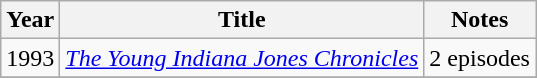<table class="wikitable">
<tr>
<th>Year</th>
<th>Title</th>
<th>Notes</th>
</tr>
<tr>
<td>1993</td>
<td><em><a href='#'>The Young Indiana Jones Chronicles</a></em></td>
<td>2 episodes</td>
</tr>
<tr>
</tr>
</table>
